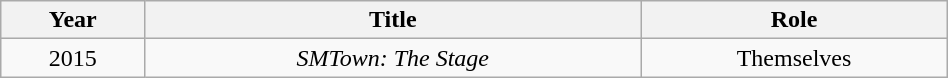<table class="wikitable" style="text-align:center; font-size:100%; width:50%">
<tr>
<th>Year</th>
<th>Title</th>
<th>Role</th>
</tr>
<tr>
<td>2015</td>
<td><em>SMTown: The Stage</em></td>
<td>Themselves</td>
</tr>
</table>
